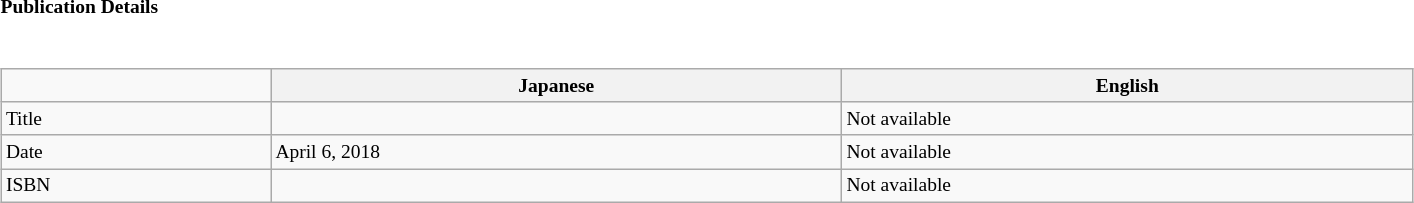<table class="collapsible collapsed" border="0" style="width:75%; font-size:small;">
<tr>
<th style="width:20em; text-align:left">Publication Details</th>
<th></th>
</tr>
<tr>
<td colspan="2"><br><table class="wikitable" style="width:100%; font-size:small;  margin-right:-1em;">
<tr>
<td></td>
<th>Japanese</th>
<th>English</th>
</tr>
<tr>
<td>Title</td>
<td> </td>
<td> Not available</td>
</tr>
<tr>
<td>Date</td>
<td> April 6, 2018</td>
<td> Not available</td>
</tr>
<tr>
<td>ISBN</td>
<td> </td>
<td> Not available</td>
</tr>
</table>
</td>
</tr>
</table>
